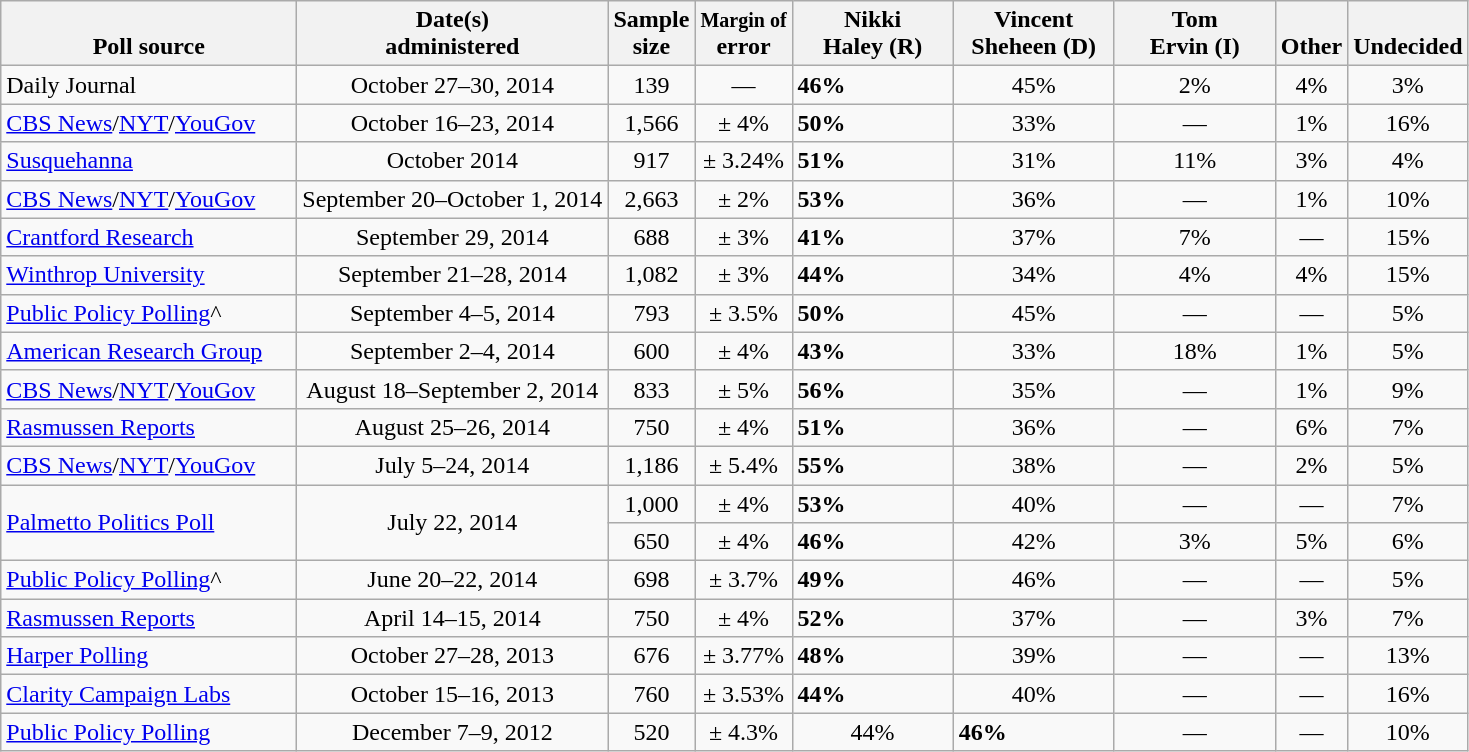<table class="wikitable">
<tr valign= bottom>
<th style="width:190px;">Poll source</th>
<th style="width:200px;">Date(s)<br>administered</th>
<th class=small>Sample<br>size</th>
<th><small>Margin of</small><br>error</th>
<th style="width:100px;">Nikki<br>Haley (R)</th>
<th style="width:100px;">Vincent<br>Sheheen (D)</th>
<th style="width:100px;">Tom<br>Ervin (I)</th>
<th style="width:40px;">Other</th>
<th style="width:40px;">Undecided</th>
</tr>
<tr>
<td>Daily Journal</td>
<td align=center>October 27–30, 2014</td>
<td align=center>139</td>
<td align=center>—</td>
<td><strong>46%</strong></td>
<td align=center>45%</td>
<td align=center>2%</td>
<td align=center>4%</td>
<td align=center>3%</td>
</tr>
<tr>
<td><a href='#'>CBS News</a>/<a href='#'>NYT</a>/<a href='#'>YouGov</a></td>
<td align=center>October 16–23, 2014</td>
<td align=center>1,566</td>
<td align=center>± 4%</td>
<td><strong>50%</strong></td>
<td align=center>33%</td>
<td align=center>—</td>
<td align=center>1%</td>
<td align=center>16%</td>
</tr>
<tr>
<td><a href='#'>Susquehanna</a></td>
<td align=center>October 2014</td>
<td align=center>917</td>
<td align=center>± 3.24%</td>
<td><strong>51%</strong></td>
<td align=center>31%</td>
<td align=center>11%</td>
<td align=center>3%</td>
<td align=center>4%</td>
</tr>
<tr>
<td><a href='#'>CBS News</a>/<a href='#'>NYT</a>/<a href='#'>YouGov</a></td>
<td align=center>September 20–October 1, 2014</td>
<td align=center>2,663</td>
<td align=center>± 2%</td>
<td><strong>53%</strong></td>
<td align=center>36%</td>
<td align=center>—</td>
<td align=center>1%</td>
<td align=center>10%</td>
</tr>
<tr>
<td><a href='#'>Crantford Research</a></td>
<td align=center>September 29, 2014</td>
<td align=center>688</td>
<td align=center>± 3%</td>
<td><strong>41%</strong></td>
<td align=center>37%</td>
<td align=center>7%</td>
<td align=center>—</td>
<td align=center>15%</td>
</tr>
<tr>
<td><a href='#'>Winthrop University</a></td>
<td align=center>September 21–28, 2014</td>
<td align=center>1,082</td>
<td align=center>± 3%</td>
<td><strong>44%</strong></td>
<td align=center>34%</td>
<td align=center>4%</td>
<td align=center>4%</td>
<td align=center>15%</td>
</tr>
<tr>
<td><a href='#'>Public Policy Polling</a>^</td>
<td align=center>September 4–5, 2014</td>
<td align=center>793</td>
<td align=center>± 3.5%</td>
<td><strong>50%</strong></td>
<td align=center>45%</td>
<td align=center>—</td>
<td align=center>—</td>
<td align=center>5%</td>
</tr>
<tr>
<td><a href='#'>American Research Group</a></td>
<td align=center>September 2–4, 2014</td>
<td align=center>600</td>
<td align=center>± 4%</td>
<td><strong>43%</strong></td>
<td align=center>33%</td>
<td align=center>18%</td>
<td align=center>1%</td>
<td align=center>5%</td>
</tr>
<tr>
<td><a href='#'>CBS News</a>/<a href='#'>NYT</a>/<a href='#'>YouGov</a></td>
<td align=center>August 18–September 2, 2014</td>
<td align=center>833</td>
<td align=center>± 5%</td>
<td><strong>56%</strong></td>
<td align=center>35%</td>
<td align=center>—</td>
<td align=center>1%</td>
<td align=center>9%</td>
</tr>
<tr>
<td><a href='#'>Rasmussen Reports</a></td>
<td align=center>August 25–26, 2014</td>
<td align=center>750</td>
<td align=center>± 4%</td>
<td><strong>51%</strong></td>
<td align=center>36%</td>
<td align=center>—</td>
<td align=center>6%</td>
<td align=center>7%</td>
</tr>
<tr>
<td><a href='#'>CBS News</a>/<a href='#'>NYT</a>/<a href='#'>YouGov</a></td>
<td align=center>July 5–24, 2014</td>
<td align=center>1,186</td>
<td align=center>± 5.4%</td>
<td><strong>55%</strong></td>
<td align=center>38%</td>
<td align=center>—</td>
<td align=center>2%</td>
<td align=center>5%</td>
</tr>
<tr>
<td rowspan=2><a href='#'>Palmetto Politics Poll</a></td>
<td align=center rowspan=2>July 22, 2014</td>
<td align=center>1,000</td>
<td align=center>± 4%</td>
<td><strong>53%</strong></td>
<td align=center>40%</td>
<td align=center>—</td>
<td align=center>—</td>
<td align=center>7%</td>
</tr>
<tr>
<td align=center>650</td>
<td align=center>± 4%</td>
<td><strong>46%</strong></td>
<td align=center>42%</td>
<td align=center>3%</td>
<td align=center>5%</td>
<td align=center>6%</td>
</tr>
<tr>
<td><a href='#'>Public Policy Polling</a>^</td>
<td align=center>June 20–22, 2014</td>
<td align=center>698</td>
<td align=center>± 3.7%</td>
<td><strong>49%</strong></td>
<td align=center>46%</td>
<td align=center>—</td>
<td align=center>—</td>
<td align=center>5%</td>
</tr>
<tr>
<td><a href='#'>Rasmussen Reports</a></td>
<td align=center>April 14–15, 2014</td>
<td align=center>750</td>
<td align=center>± 4%</td>
<td><strong>52%</strong></td>
<td align=center>37%</td>
<td align=center>—</td>
<td align=center>3%</td>
<td align=center>7%</td>
</tr>
<tr>
<td><a href='#'>Harper Polling</a></td>
<td align=center>October 27–28, 2013</td>
<td align=center>676</td>
<td align=center>± 3.77%</td>
<td><strong>48%</strong></td>
<td align=center>39%</td>
<td align=center>—</td>
<td align=center>—</td>
<td align=center>13%</td>
</tr>
<tr>
<td><a href='#'>Clarity Campaign Labs</a></td>
<td align=center>October 15–16, 2013</td>
<td align=center>760</td>
<td align=center>± 3.53%</td>
<td><strong>44%</strong></td>
<td align=center>40%</td>
<td align=center>—</td>
<td align=center>—</td>
<td align=center>16%</td>
</tr>
<tr>
<td><a href='#'>Public Policy Polling</a></td>
<td align=center>December 7–9, 2012</td>
<td align=center>520</td>
<td align=center>± 4.3%</td>
<td align=center>44%</td>
<td><strong>46%</strong></td>
<td align=center>—</td>
<td align=center>—</td>
<td align=center>10%</td>
</tr>
</table>
